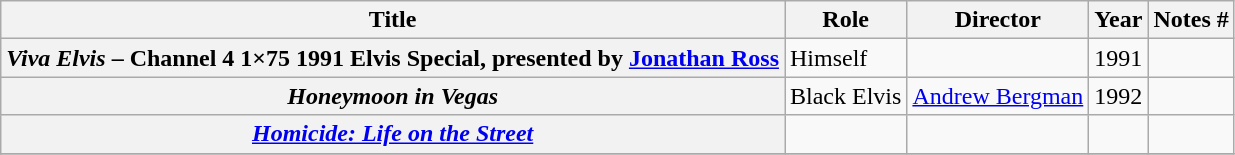<table class="wikitable plainrowheaders sortable">
<tr>
<th scope="col" class="unsortable">Title</th>
<th scope="col">Role</th>
<th scope="col">Director</th>
<th scope="col">Year</th>
<th scope="col" class="unsortable">Notes #</th>
</tr>
<tr>
<th scope="row"><em>Viva Elvis</em> – Channel 4 1×75 1991 Elvis Special, presented by <a href='#'>Jonathan Ross</a></th>
<td>Himself</td>
<td></td>
<td>1991</td>
<td></td>
</tr>
<tr>
<th scope="row"><em>Honeymoon in Vegas</em></th>
<td>Black Elvis</td>
<td><a href='#'>Andrew Bergman</a></td>
<td>1992</td>
<td></td>
</tr>
<tr>
<th scope="row"><em><a href='#'>Homicide: Life on the Street</a></em></th>
<td></td>
<td></td>
<td></td>
<td></td>
</tr>
<tr>
</tr>
</table>
